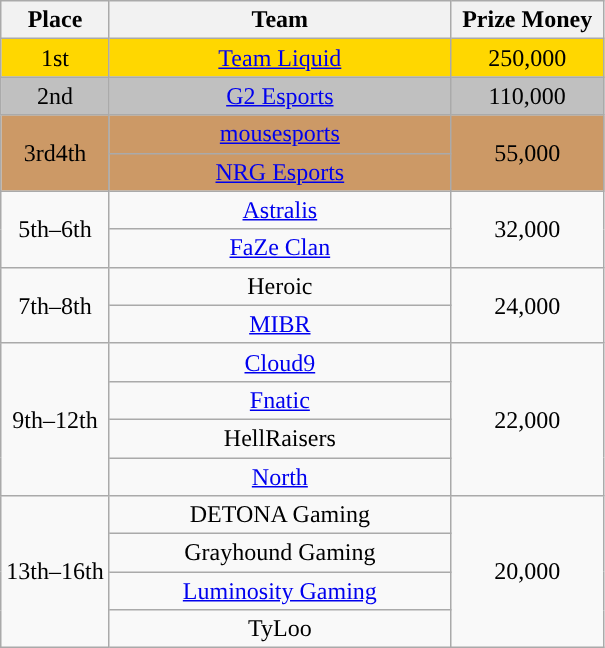<table class="wikitable" style="text-align:center">
<tr>
<th width="65">Place</th>
<th width="220">Team</th>
<th width="95">Prize Money</th>
</tr>
<tr>
<td style="text-align:center; background:gold;">1st</td>
<td style="text-align:center; background:gold;"><a href='#'>Team Liquid</a></td>
<td style="text-align:center; background:gold;">250,000</td>
</tr>
<tr>
<td style="text-align:center; background:silver;">2nd</td>
<td style="text-align:center; background:silver;"><a href='#'>G2 Esports</a></td>
<td style="text-align:center; background:silver;">110,000</td>
</tr>
<tr>
<td style="text-align:center; background:#c96;" rowspan="2">3rd4th</td>
<td style="text-align:center; background:#c96"><a href='#'>mousesports</a></td>
<td style="text-align:center; background:#c96;" rowspan="2">55,000</td>
</tr>
<tr>
<td style="text-align:center; background:#c96"><a href='#'>NRG Esports</a></td>
</tr>
<tr>
<td rowspan="2">5th–6th</td>
<td><a href='#'>Astralis</a></td>
<td rowspan="2">32,000</td>
</tr>
<tr>
<td><a href='#'>FaZe Clan</a></td>
</tr>
<tr>
<td rowspan="2">7th–8th</td>
<td>Heroic</td>
<td rowspan="2">24,000</td>
</tr>
<tr>
<td><a href='#'>MIBR</a></td>
</tr>
<tr>
<td rowspan="4">9th–12th</td>
<td><a href='#'>Cloud9</a></td>
<td rowspan="4">22,000</td>
</tr>
<tr>
<td><a href='#'>Fnatic</a></td>
</tr>
<tr>
<td>HellRaisers</td>
</tr>
<tr>
<td><a href='#'>North</a></td>
</tr>
<tr>
<td rowspan="4">13th–16th</td>
<td>DETONA Gaming</td>
<td rowspan="4">20,000</td>
</tr>
<tr>
<td>Grayhound Gaming</td>
</tr>
<tr>
<td><a href='#'>Luminosity Gaming</a></td>
</tr>
<tr>
<td>TyLoo</td>
</tr>
</table>
